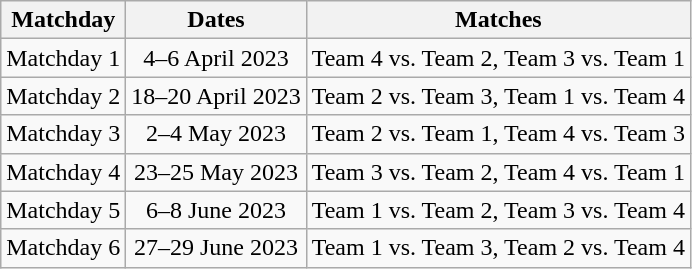<table class="wikitable" style="text-align:center">
<tr>
<th>Matchday</th>
<th>Dates</th>
<th>Matches</th>
</tr>
<tr>
<td>Matchday 1</td>
<td>4–6 April 2023</td>
<td>Team 4 vs. Team 2, Team 3 vs. Team 1</td>
</tr>
<tr>
<td>Matchday 2</td>
<td>18–20 April 2023</td>
<td>Team 2 vs. Team 3, Team 1 vs. Team 4</td>
</tr>
<tr>
<td>Matchday 3</td>
<td>2–4 May 2023</td>
<td>Team 2 vs. Team 1, Team 4 vs. Team 3</td>
</tr>
<tr>
<td>Matchday 4</td>
<td>23–25 May 2023</td>
<td>Team 3 vs. Team 2, Team 4 vs. Team 1</td>
</tr>
<tr>
<td>Matchday 5</td>
<td>6–8 June 2023</td>
<td>Team 1 vs. Team 2, Team 3 vs. Team 4</td>
</tr>
<tr>
<td>Matchday 6</td>
<td>27–29 June 2023</td>
<td>Team 1 vs. Team 3, Team 2 vs. Team 4</td>
</tr>
</table>
